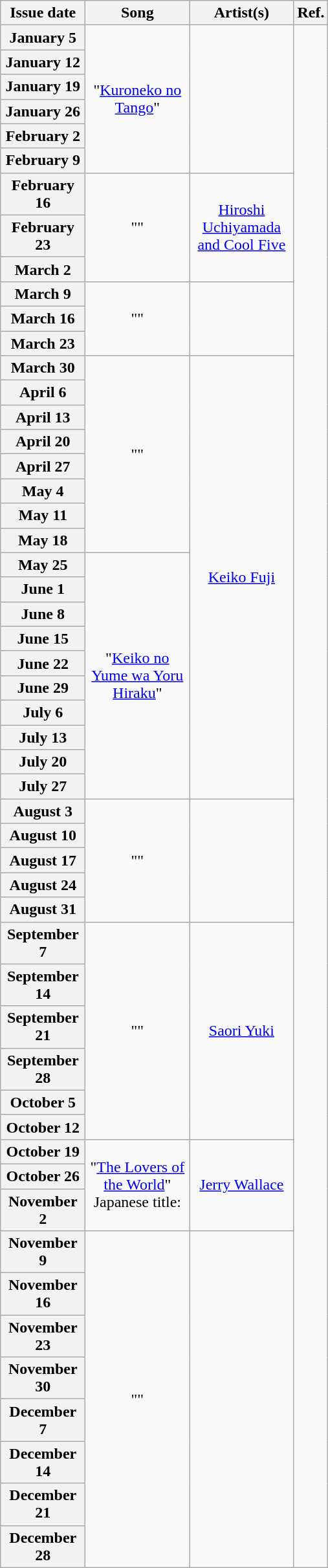<table class="wikitable plainrowheaders" style="text-align: center">
<tr>
<th width="80">Issue date</th>
<th width="100">Song</th>
<th width="100">Artist(s)</th>
<th width="20">Ref.</th>
</tr>
<tr>
<th scope="row">January 5</th>
<td rowspan="6">"<a href='#'>Kuroneko no Tango</a>"</td>
<td rowspan="6"></td>
<td rowspan="52"></td>
</tr>
<tr>
<th scope="row">January 12</th>
</tr>
<tr>
<th scope="row">January 19</th>
</tr>
<tr>
<th scope="row">January 26</th>
</tr>
<tr>
<th scope="row">February 2</th>
</tr>
<tr>
<th scope="row">February 9</th>
</tr>
<tr>
<th scope="row">February 16</th>
<td rowspan="3">""</td>
<td rowspan="3"><a href='#'>Hiroshi Uchiyamada and Cool Five</a></td>
</tr>
<tr>
<th scope="row">February 23</th>
</tr>
<tr>
<th scope="row">March 2</th>
</tr>
<tr>
<th scope="row">March 9</th>
<td rowspan="3">""</td>
<td rowspan="3"></td>
</tr>
<tr>
<th scope="row">March 16</th>
</tr>
<tr>
<th scope="row">March 23</th>
</tr>
<tr>
<th scope="row">March 30</th>
<td rowspan="8">""</td>
<td rowspan="18"><a href='#'>Keiko Fuji</a></td>
</tr>
<tr>
<th scope="row">April 6</th>
</tr>
<tr>
<th scope="row">April 13</th>
</tr>
<tr>
<th scope="row">April 20</th>
</tr>
<tr>
<th scope="row">April 27</th>
</tr>
<tr>
<th scope="row">May 4</th>
</tr>
<tr>
<th scope="row">May 11</th>
</tr>
<tr>
<th scope="row">May 18</th>
</tr>
<tr>
<th scope="row">May 25</th>
<td rowspan="10">"<a href='#'>Keiko no Yume wa Yoru Hiraku</a>"</td>
</tr>
<tr>
<th scope="row">June 1</th>
</tr>
<tr>
<th scope="row">June 8</th>
</tr>
<tr>
<th scope="row">June 15</th>
</tr>
<tr>
<th scope="row">June 22</th>
</tr>
<tr>
<th scope="row">June 29</th>
</tr>
<tr>
<th scope="row">July 6</th>
</tr>
<tr>
<th scope="row">July 13</th>
</tr>
<tr>
<th scope="row">July 20</th>
</tr>
<tr>
<th scope="row">July 27</th>
</tr>
<tr>
<th scope="row">August 3</th>
<td rowspan="5">""</td>
<td rowspan="5"></td>
</tr>
<tr>
<th scope="row">August 10</th>
</tr>
<tr>
<th scope="row">August 17</th>
</tr>
<tr>
<th scope="row">August 24</th>
</tr>
<tr>
<th scope="row">August 31</th>
</tr>
<tr>
<th scope="row">September 7</th>
<td rowspan="6">""</td>
<td rowspan="6"><a href='#'>Saori Yuki</a></td>
</tr>
<tr>
<th scope="row">September 14</th>
</tr>
<tr>
<th scope="row">September 21</th>
</tr>
<tr>
<th scope="row">September 28</th>
</tr>
<tr>
<th scope="row">October 5</th>
</tr>
<tr>
<th scope="row">October 12</th>
</tr>
<tr>
<th scope="row">October 19</th>
<td rowspan="3">"<a href='#'>The Lovers of the World</a>" <br> Japanese title: </td>
<td rowspan="3"><a href='#'>Jerry Wallace</a></td>
</tr>
<tr>
<th scope="row">October 26</th>
</tr>
<tr>
<th scope="row">November 2</th>
</tr>
<tr>
<th scope="row">November 9</th>
<td rowspan="8">""</td>
<td rowspan="8"></td>
</tr>
<tr>
<th scope="row">November 16</th>
</tr>
<tr>
<th scope="row">November 23</th>
</tr>
<tr>
<th scope="row">November 30</th>
</tr>
<tr>
<th scope="row">December 7</th>
</tr>
<tr>
<th scope="row">December 14</th>
</tr>
<tr>
<th scope="row">December 21</th>
</tr>
<tr>
<th scope="row">December 28</th>
</tr>
</table>
